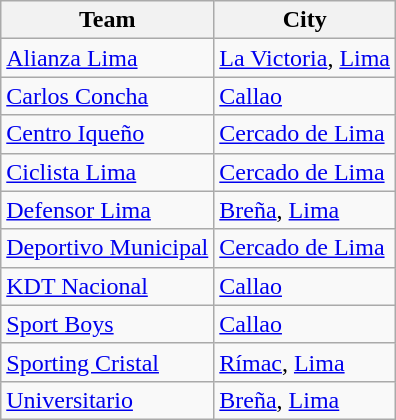<table class="wikitable sortable">
<tr>
<th>Team</th>
<th>City</th>
</tr>
<tr>
<td><a href='#'>Alianza Lima</a></td>
<td><a href='#'>La Victoria</a>, <a href='#'>Lima</a></td>
</tr>
<tr>
<td><a href='#'>Carlos Concha</a></td>
<td><a href='#'>Callao</a></td>
</tr>
<tr>
<td><a href='#'>Centro Iqueño</a></td>
<td><a href='#'>Cercado de Lima</a></td>
</tr>
<tr>
<td><a href='#'>Ciclista Lima</a></td>
<td><a href='#'>Cercado de Lima</a></td>
</tr>
<tr>
<td><a href='#'>Defensor Lima</a></td>
<td><a href='#'>Breña</a>, <a href='#'>Lima</a></td>
</tr>
<tr>
<td><a href='#'>Deportivo Municipal</a></td>
<td><a href='#'>Cercado de Lima</a></td>
</tr>
<tr>
<td><a href='#'>KDT Nacional</a></td>
<td><a href='#'>Callao</a></td>
</tr>
<tr>
<td><a href='#'>Sport Boys</a></td>
<td><a href='#'>Callao</a></td>
</tr>
<tr>
<td><a href='#'>Sporting Cristal</a></td>
<td><a href='#'>Rímac</a>, <a href='#'>Lima</a></td>
</tr>
<tr>
<td><a href='#'>Universitario</a></td>
<td><a href='#'>Breña</a>, <a href='#'>Lima</a></td>
</tr>
</table>
